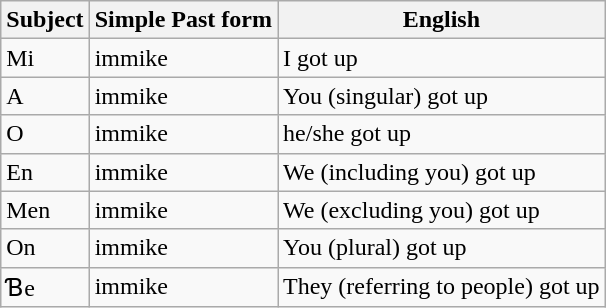<table class="wikitable">
<tr>
<th>Subject</th>
<th>Simple Past form</th>
<th>English</th>
</tr>
<tr>
<td>Mi</td>
<td>immike</td>
<td>I got up</td>
</tr>
<tr>
<td>A</td>
<td>immike</td>
<td>You (singular) got up</td>
</tr>
<tr>
<td>O</td>
<td>immike</td>
<td>he/she got up</td>
</tr>
<tr>
<td>En</td>
<td>immike</td>
<td>We (including you) got up</td>
</tr>
<tr>
<td>Men</td>
<td>immike</td>
<td>We (excluding you) got up</td>
</tr>
<tr>
<td>On</td>
<td>immike</td>
<td>You (plural) got up</td>
</tr>
<tr>
<td>Ɓe</td>
<td>immike</td>
<td>They (referring to people) got up</td>
</tr>
</table>
